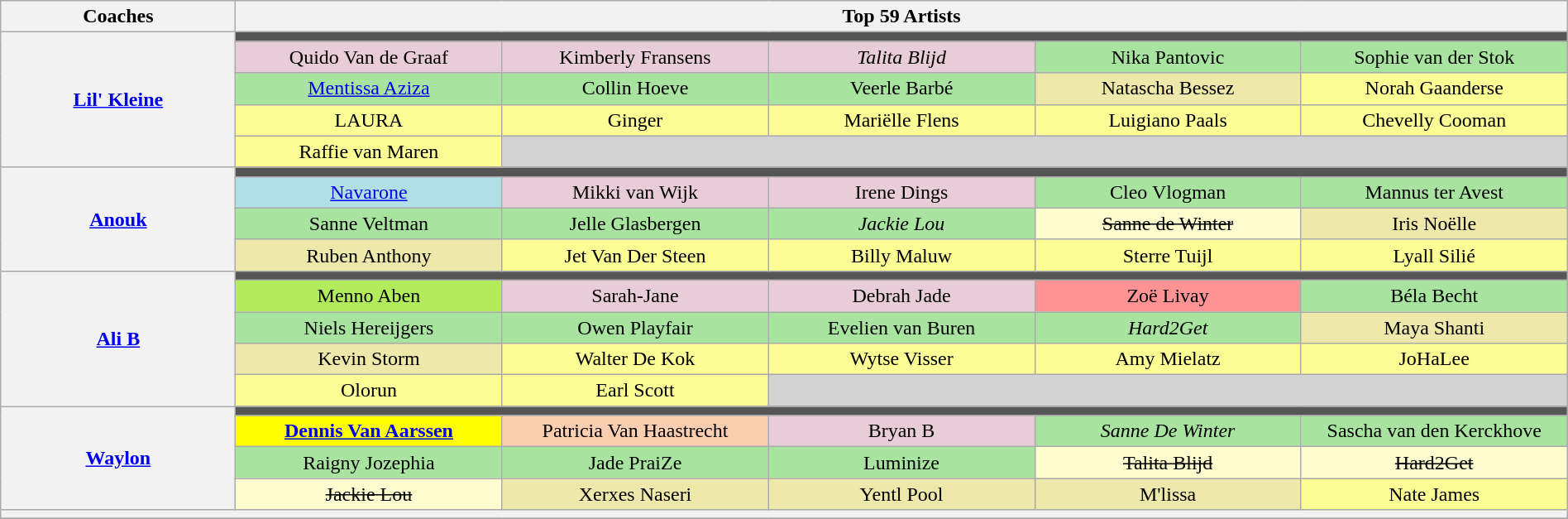<table class="wikitable" style="text-align:center; width:100%;">
<tr>
<th scope="col" style="width:15%">Coaches</th>
<th colspan="5" style="width:85%">Top 59 Artists</th>
</tr>
<tr>
<th rowspan="5"><a href='#'>Lil' Kleine</a></th>
<td colspan="5" style="background:#555"></td>
</tr>
<tr>
<td style="background:#E8CCD7; width:17%">Quido Van de Graaf</td>
<td style="background:#E8CCD7; width:17%">Kimberly Fransens</td>
<td style="background:#E8CCD7; width:17%"><em>Talita Blijd</em></td>
<td style="background:#A8E4A0; width:17%">Nika Pantovic</td>
<td style="background:#A8E4A0; width:17%">Sophie van der Stok</td>
</tr>
<tr>
<td style="background:#A8E4A0"><a href='#'>Mentissa Aziza</a></td>
<td style="background:#A8E4A0">Collin Hoeve</td>
<td style="background:#A8E4A0">Veerle Barbé</td>
<td style="background:palegoldenrod">Natascha Bessez</td>
<td style="background:#fdfd96">Norah Gaanderse</td>
</tr>
<tr>
<td style="background:#fdfd96">LAURA</td>
<td style="background:#fdfd96">Ginger</td>
<td style="background:#fdfd96">Mariëlle Flens</td>
<td style="background:#fdfd96">Luigiano Paals</td>
<td style="background:#fdfd96">Chevelly Cooman</td>
</tr>
<tr>
<td style="background:#fdfd96">Raffie van Maren</td>
<td style="background:lightgrey" colspan="4"></td>
</tr>
<tr>
<th rowspan="4"><a href='#'>Anouk</a></th>
<td colspan="5" style="background:#555"></td>
</tr>
<tr>
<td style="background:#B0E0E6"><a href='#'>Navarone</a></td>
<td style="background:#E8CCD7">Mikki van Wijk</td>
<td style="background:#E8CCD7">Irene Dings</td>
<td style="background:#A8E4A0">Cleo Vlogman</td>
<td style="background:#A8E4A0">Mannus ter Avest</td>
</tr>
<tr>
<td style="background:#A8E4A0">Sanne Veltman</td>
<td style="background:#A8E4A0">Jelle Glasbergen</td>
<td style="background:#A8E4A0"><em>Jackie Lou</em></td>
<td style="background:#FFFDD0"><s>Sanne de Winter</s></td>
<td style="background:palegoldenrod">Iris Noëlle</td>
</tr>
<tr>
<td style="background:palegoldenrod">Ruben Anthony</td>
<td style="background:#fdfd96">Jet Van Der Steen</td>
<td style="background:#fdfd96">Billy Maluw</td>
<td style="background:#fdfd96">Sterre Tuijl</td>
<td style="background:#fdfd96">Lyall Silié</td>
</tr>
<tr>
<th rowspan="5"><a href='#'>Ali B</a></th>
<td colspan="5" style="background:#555"></td>
</tr>
<tr>
<td style="background:#B2EC5D">Menno Aben</td>
<td style="background:#E8CCD7">Sarah-Jane</td>
<td style="background:#E8CCD7">Debrah Jade</td>
<td style="background:#FF9292">Zoë Livay</td>
<td style="background:#A8E4A0">Béla Becht</td>
</tr>
<tr>
<td style="background:#A8E4A0">Niels Hereijgers</td>
<td style="background:#A8E4A0">Owen Playfair</td>
<td style="background:#A8E4A0">Evelien van Buren</td>
<td style="background:#A8E4A0"><em>Hard2Get</em></td>
<td style="background:palegoldenrod">Maya Shanti</td>
</tr>
<tr>
<td style="background:palegoldenrod">Kevin Storm</td>
<td style="background:#fdfd96">Walter De Kok</td>
<td style="background:#fdfd96">Wytse Visser</td>
<td style="background:#fdfd96">Amy Mielatz</td>
<td style="background:#fdfd96">JoHaLee</td>
</tr>
<tr>
<td style="background:#fdfd96">Olorun</td>
<td style="background:#fdfd96">Earl Scott</td>
<td style="background:lightgrey" colspan="3"></td>
</tr>
<tr>
<th rowspan="4"><a href='#'>Waylon</a></th>
<td colspan="5" style="background:#555"></td>
</tr>
<tr>
<td style="background:yellow"><strong><a href='#'>Dennis Van Aarssen</a></strong></td>
<td style="background:#FBCEB1">Patricia Van Haastrecht</td>
<td style="background:#E8CCD7">Bryan B</td>
<td style="background:#A8E4A0"><em>Sanne De Winter</em></td>
<td style="background:#A8E4A0">Sascha van den Kerckhove</td>
</tr>
<tr>
<td style="background:#A8E4A0">Raigny Jozephia</td>
<td style="background:#A8E4A0">Jade PraiZe</td>
<td style="background:#A8E4A0">Luminize</td>
<td style="background:#FFFDD0"><s>Talita Blijd</s></td>
<td style="background:#FFFDD0"><s>Hard2Get</s></td>
</tr>
<tr>
<td style="background:#FFFDD0"><s>Jackie Lou</s></td>
<td style="background:palegoldenrod">Xerxes Naseri</td>
<td style="background:palegoldenrod">Yentl Pool</td>
<td style="background:palegoldenrod">M'lissa</td>
<td style="background:#fdfd96">Nate James</td>
</tr>
<tr>
<th colspan="6" style="font-size:90%; line-height:12px"><small></small></th>
</tr>
<tr>
</tr>
</table>
